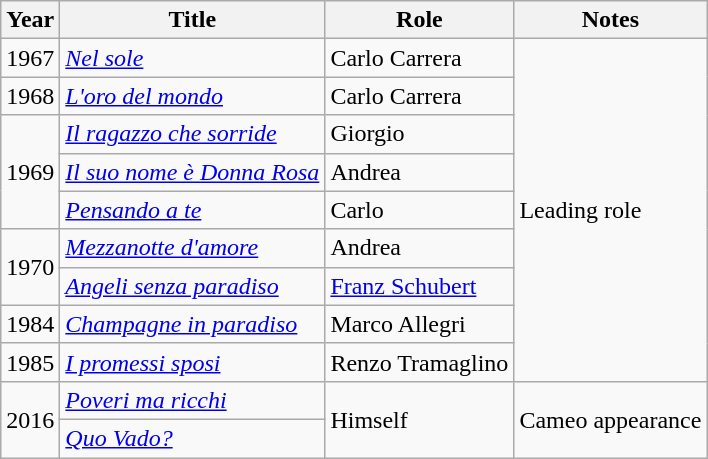<table class="wikitable">
<tr>
<th>Year</th>
<th>Title</th>
<th>Role</th>
<th>Notes</th>
</tr>
<tr>
<td>1967</td>
<td><em><a href='#'>Nel sole</a></em></td>
<td>Carlo Carrera</td>
<td rowspan=9>Leading role</td>
</tr>
<tr>
<td>1968</td>
<td><em><a href='#'>L'oro del mondo</a></em></td>
<td>Carlo Carrera</td>
</tr>
<tr>
<td rowspan=3>1969</td>
<td><em><a href='#'>Il ragazzo che sorride</a></em></td>
<td>Giorgio</td>
</tr>
<tr>
<td><em><a href='#'>Il suo nome è Donna Rosa</a></em></td>
<td>Andrea</td>
</tr>
<tr>
<td><em><a href='#'>Pensando a te</a></em></td>
<td>Carlo</td>
</tr>
<tr>
<td rowspan=2>1970</td>
<td><em><a href='#'>Mezzanotte d'amore</a></em></td>
<td>Andrea</td>
</tr>
<tr>
<td><em><a href='#'>Angeli senza paradiso</a></em></td>
<td><a href='#'>Franz Schubert</a></td>
</tr>
<tr>
<td>1984</td>
<td><em><a href='#'>Champagne in paradiso</a></em></td>
<td>Marco Allegri</td>
</tr>
<tr>
<td>1985</td>
<td><em><a href='#'>I promessi sposi</a></em></td>
<td>Renzo Tramaglino</td>
</tr>
<tr>
<td rowspan=2>2016</td>
<td><em><a href='#'>Poveri ma ricchi</a></em></td>
<td rowspan=2>Himself</td>
<td rowspan=2>Cameo appearance</td>
</tr>
<tr>
<td><em><a href='#'>Quo Vado?</a></em></td>
</tr>
</table>
